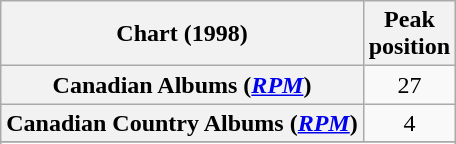<table class="wikitable sortable plainrowheaders" style="text-align:center">
<tr>
<th scope="col">Chart (1998)</th>
<th scope="col">Peak<br> position</th>
</tr>
<tr>
<th scope="row">Canadian Albums (<em><a href='#'>RPM</a></em>)</th>
<td>27</td>
</tr>
<tr>
<th scope="row">Canadian Country Albums (<em><a href='#'>RPM</a></em>)</th>
<td>4</td>
</tr>
<tr>
</tr>
<tr>
</tr>
<tr>
</tr>
</table>
